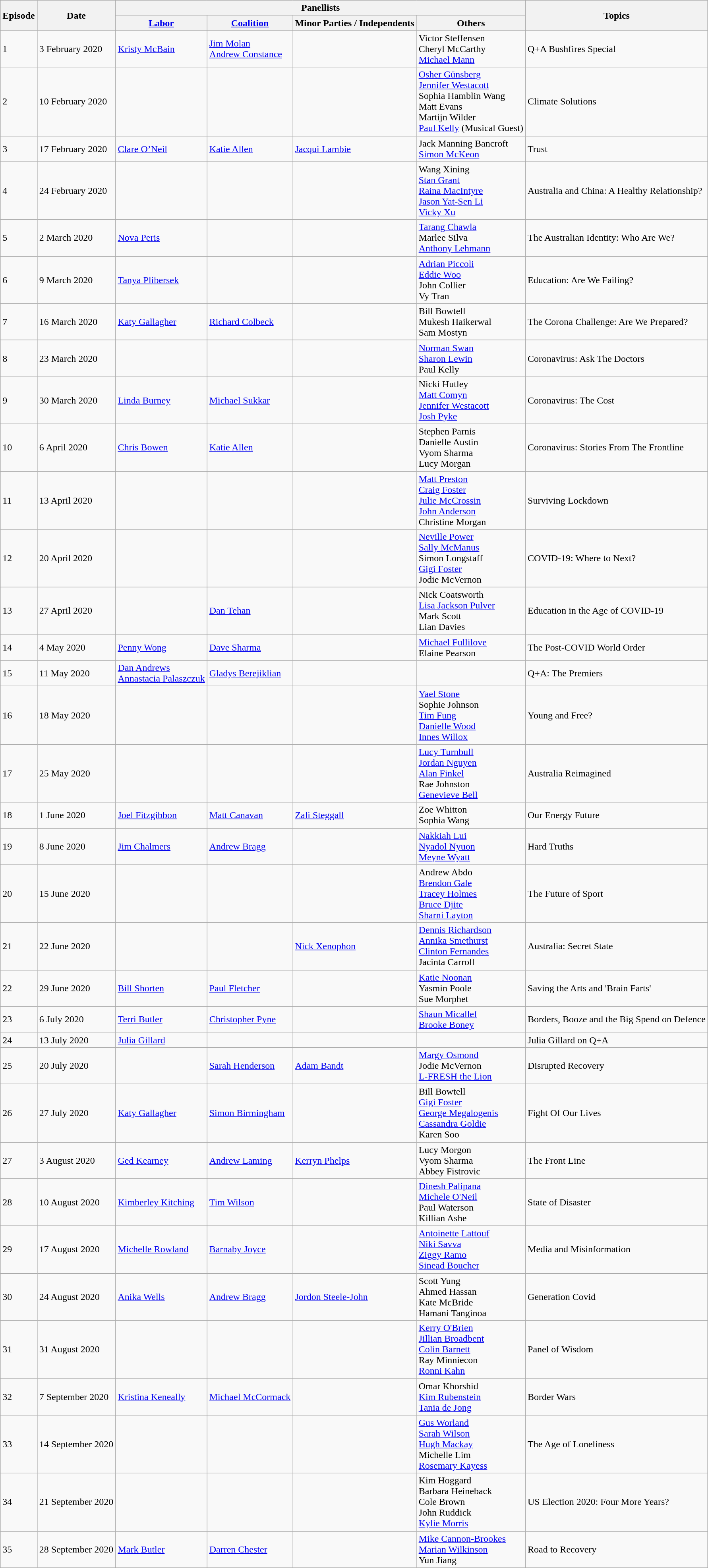<table class="wikitable">
<tr>
<th rowspan="2">Episode</th>
<th rowspan="2">Date</th>
<th colspan="4">Panellists</th>
<th rowspan="2">Topics</th>
</tr>
<tr>
<th><a href='#'>Labor</a></th>
<th><a href='#'>Coalition</a></th>
<th>Minor Parties / Independents</th>
<th>Others</th>
</tr>
<tr>
<td>1</td>
<td>3 February 2020</td>
<td><a href='#'>Kristy McBain</a></td>
<td><a href='#'>Jim Molan</a><br><a href='#'>Andrew Constance</a></td>
<td></td>
<td>Victor Steffensen<br>Cheryl McCarthy<br><a href='#'>Michael Mann</a></td>
<td>Q+A Bushfires Special</td>
</tr>
<tr>
<td>2</td>
<td>10 February 2020</td>
<td></td>
<td></td>
<td></td>
<td><a href='#'>Osher Günsberg</a><br><a href='#'>Jennifer Westacott</a><br>Sophia Hamblin Wang<br>Matt Evans<br>Martijn Wilder<br><a href='#'>Paul Kelly</a> (Musical Guest)</td>
<td>Climate Solutions</td>
</tr>
<tr>
<td>3</td>
<td>17 February 2020</td>
<td><a href='#'>Clare O’Neil</a></td>
<td><a href='#'>Katie Allen</a></td>
<td><a href='#'>Jacqui Lambie</a></td>
<td>Jack Manning Bancroft<br><a href='#'>Simon McKeon</a></td>
<td>Trust</td>
</tr>
<tr>
<td>4</td>
<td>24 February 2020</td>
<td></td>
<td></td>
<td></td>
<td>Wang Xining<br><a href='#'>Stan Grant</a><br><a href='#'>Raina MacIntyre</a><br><a href='#'>Jason Yat-Sen Li</a><br><a href='#'>Vicky Xu</a></td>
<td>Australia and China: A Healthy Relationship?</td>
</tr>
<tr>
<td>5</td>
<td>2 March 2020</td>
<td><a href='#'>Nova Peris</a></td>
<td></td>
<td></td>
<td><a href='#'>Tarang Chawla</a><br>Marlee Silva<br><a href='#'>Anthony Lehmann</a></td>
<td>The Australian Identity: Who Are We?</td>
</tr>
<tr>
<td>6</td>
<td>9 March 2020</td>
<td><a href='#'>Tanya Plibersek</a></td>
<td></td>
<td></td>
<td><a href='#'>Adrian Piccoli</a><br><a href='#'>Eddie Woo</a><br>John Collier<br>Vy Tran</td>
<td>Education: Are We Failing?</td>
</tr>
<tr>
<td>7</td>
<td>16 March 2020</td>
<td><a href='#'>Katy Gallagher</a></td>
<td><a href='#'>Richard Colbeck</a></td>
<td></td>
<td>Bill Bowtell<br>Mukesh Haikerwal<br>Sam Mostyn</td>
<td>The Corona Challenge: Are We Prepared?</td>
</tr>
<tr>
<td>8</td>
<td>23 March 2020</td>
<td></td>
<td></td>
<td></td>
<td><a href='#'>Norman Swan</a><br><a href='#'>Sharon Lewin</a><br>Paul Kelly</td>
<td>Coronavirus: Ask The Doctors</td>
</tr>
<tr>
<td>9</td>
<td>30 March 2020</td>
<td><a href='#'>Linda Burney</a></td>
<td><a href='#'>Michael Sukkar</a></td>
<td></td>
<td>Nicki Hutley<br><a href='#'>Matt Comyn</a><br><a href='#'>Jennifer Westacott</a><br><a href='#'>Josh Pyke</a></td>
<td>Coronavirus: The Cost</td>
</tr>
<tr>
<td>10</td>
<td>6 April 2020</td>
<td><a href='#'>Chris Bowen</a></td>
<td><a href='#'>Katie Allen</a></td>
<td></td>
<td>Stephen Parnis<br>Danielle Austin<br>Vyom Sharma<br>Lucy Morgan</td>
<td>Coronavirus: Stories From The Frontline</td>
</tr>
<tr>
<td>11</td>
<td>13 April 2020</td>
<td></td>
<td></td>
<td></td>
<td><a href='#'>Matt Preston</a><br><a href='#'>Craig Foster</a><br><a href='#'>Julie McCrossin</a><br><a href='#'>John Anderson</a><br>Christine Morgan</td>
<td>Surviving Lockdown</td>
</tr>
<tr>
<td>12</td>
<td>20 April 2020</td>
<td></td>
<td></td>
<td></td>
<td><a href='#'>Neville Power</a><br><a href='#'>Sally McManus</a><br>Simon Longstaff<br><a href='#'>Gigi Foster</a><br>Jodie McVernon</td>
<td>COVID-19: Where to Next?</td>
</tr>
<tr>
<td>13</td>
<td>27 April 2020</td>
<td></td>
<td><a href='#'>Dan Tehan</a></td>
<td></td>
<td>Nick Coatsworth<br><a href='#'>Lisa Jackson Pulver</a><br>Mark Scott<br>Lian Davies</td>
<td>Education in the Age of COVID-19</td>
</tr>
<tr>
<td>14</td>
<td>4 May 2020</td>
<td><a href='#'>Penny Wong</a></td>
<td><a href='#'>Dave Sharma</a></td>
<td></td>
<td><a href='#'>Michael Fullilove</a><br>Elaine Pearson</td>
<td>The Post-COVID World Order</td>
</tr>
<tr>
<td>15</td>
<td>11 May 2020</td>
<td><a href='#'>Dan Andrews</a><br><a href='#'>Annastacia Palaszczuk</a></td>
<td><a href='#'>Gladys Berejiklian</a></td>
<td></td>
<td></td>
<td>Q+A: The Premiers</td>
</tr>
<tr>
<td>16</td>
<td>18 May 2020</td>
<td></td>
<td></td>
<td></td>
<td><a href='#'>Yael Stone</a><br>Sophie Johnson<br><a href='#'>Tim Fung</a><br><a href='#'>Danielle Wood</a><br><a href='#'>Innes Willox</a></td>
<td>Young and Free?</td>
</tr>
<tr>
<td>17</td>
<td>25 May 2020</td>
<td></td>
<td></td>
<td></td>
<td><a href='#'>Lucy Turnbull</a><br><a href='#'>Jordan Nguyen</a><br><a href='#'>Alan Finkel</a><br>Rae Johnston<br><a href='#'>Genevieve Bell</a></td>
<td>Australia Reimagined</td>
</tr>
<tr>
<td>18</td>
<td>1 June 2020</td>
<td><a href='#'>Joel Fitzgibbon</a></td>
<td><a href='#'>Matt Canavan</a></td>
<td><a href='#'>Zali Steggall</a></td>
<td>Zoe Whitton<br>Sophia Wang</td>
<td>Our Energy Future</td>
</tr>
<tr>
<td>19</td>
<td>8 June 2020</td>
<td><a href='#'>Jim Chalmers</a></td>
<td><a href='#'>Andrew Bragg</a></td>
<td></td>
<td><a href='#'>Nakkiah Lui</a><br><a href='#'>Nyadol Nyuon</a><br><a href='#'>Meyne Wyatt</a></td>
<td>Hard Truths</td>
</tr>
<tr>
<td>20</td>
<td>15 June 2020</td>
<td></td>
<td></td>
<td></td>
<td>Andrew Abdo<br><a href='#'>Brendon Gale</a><br><a href='#'>Tracey Holmes</a><br><a href='#'>Bruce Djite</a><br><a href='#'>Sharni Layton</a></td>
<td>The Future of Sport</td>
</tr>
<tr>
<td>21</td>
<td>22 June 2020</td>
<td></td>
<td></td>
<td><a href='#'>Nick Xenophon</a></td>
<td><a href='#'>Dennis Richardson</a><br><a href='#'>Annika Smethurst</a><br><a href='#'>Clinton Fernandes</a><br>Jacinta Carroll</td>
<td>Australia: Secret State</td>
</tr>
<tr>
<td>22</td>
<td>29 June 2020</td>
<td><a href='#'>Bill Shorten</a></td>
<td><a href='#'>Paul Fletcher</a></td>
<td></td>
<td><a href='#'>Katie Noonan</a><br>Yasmin Poole<br>Sue Morphet</td>
<td>Saving the Arts and 'Brain Farts'</td>
</tr>
<tr>
<td>23</td>
<td>6 July 2020</td>
<td><a href='#'>Terri Butler</a></td>
<td><a href='#'>Christopher Pyne</a></td>
<td></td>
<td><a href='#'>Shaun Micallef</a><br><a href='#'>Brooke Boney</a></td>
<td>Borders, Booze and the Big Spend on Defence</td>
</tr>
<tr>
<td>24</td>
<td>13 July 2020</td>
<td><a href='#'>Julia Gillard</a></td>
<td></td>
<td></td>
<td></td>
<td>Julia Gillard on Q+A</td>
</tr>
<tr>
<td>25</td>
<td>20 July 2020</td>
<td></td>
<td><a href='#'>Sarah Henderson</a></td>
<td><a href='#'>Adam Bandt</a></td>
<td><a href='#'>Margy Osmond</a><br>Jodie McVernon<br><a href='#'>L-FRESH the Lion</a></td>
<td>Disrupted Recovery</td>
</tr>
<tr>
<td>26</td>
<td>27 July 2020</td>
<td><a href='#'>Katy Gallagher</a></td>
<td><a href='#'>Simon Birmingham</a></td>
<td></td>
<td>Bill Bowtell<br><a href='#'>Gigi Foster</a><br><a href='#'>George Megalogenis</a><br><a href='#'>Cassandra Goldie</a><br>Karen Soo</td>
<td>Fight Of Our Lives</td>
</tr>
<tr>
<td>27</td>
<td>3 August 2020</td>
<td><a href='#'>Ged Kearney</a></td>
<td><a href='#'>Andrew Laming</a></td>
<td><a href='#'>Kerryn Phelps</a></td>
<td>Lucy Morgon<br>Vyom Sharma<br>Abbey Fistrovic</td>
<td>The Front Line</td>
</tr>
<tr>
<td>28</td>
<td>10 August 2020</td>
<td><a href='#'>Kimberley Kitching</a></td>
<td><a href='#'>Tim Wilson</a></td>
<td></td>
<td><a href='#'>Dinesh Palipana</a><br><a href='#'>Michele O'Neil</a><br>Paul Waterson<br>Killian Ashe</td>
<td>State of Disaster</td>
</tr>
<tr>
<td>29</td>
<td>17 August 2020</td>
<td><a href='#'>Michelle Rowland</a></td>
<td><a href='#'>Barnaby Joyce</a></td>
<td></td>
<td><a href='#'>Antoinette Lattouf</a><br><a href='#'>Niki Savva</a><br><a href='#'>Ziggy Ramo</a><br><a href='#'>Sinead Boucher</a></td>
<td>Media and Misinformation</td>
</tr>
<tr>
<td>30</td>
<td>24 August 2020</td>
<td><a href='#'>Anika Wells</a></td>
<td><a href='#'>Andrew Bragg</a></td>
<td><a href='#'>Jordon Steele-John</a></td>
<td>Scott Yung<br>Ahmed Hassan<br>Kate McBride<br>Hamani Tanginoa</td>
<td>Generation Covid</td>
</tr>
<tr>
<td>31</td>
<td>31 August 2020</td>
<td></td>
<td></td>
<td></td>
<td><a href='#'>Kerry O'Brien</a><br><a href='#'>Jillian Broadbent</a><br><a href='#'>Colin Barnett</a><br>Ray Minniecon<br><a href='#'>Ronni Kahn</a></td>
<td>Panel of Wisdom</td>
</tr>
<tr>
<td>32</td>
<td>7 September 2020</td>
<td><a href='#'>Kristina Keneally</a></td>
<td><a href='#'>Michael McCormack</a></td>
<td></td>
<td>Omar Khorshid<br><a href='#'>Kim Rubenstein</a><br><a href='#'>Tania de Jong</a></td>
<td>Border Wars</td>
</tr>
<tr>
<td>33</td>
<td>14 September 2020</td>
<td></td>
<td></td>
<td></td>
<td><a href='#'>Gus Worland</a><br><a href='#'>Sarah Wilson</a><br><a href='#'>Hugh Mackay</a><br>Michelle Lim<br><a href='#'>Rosemary Kayess</a></td>
<td>The Age of Loneliness</td>
</tr>
<tr>
<td>34</td>
<td>21 September 2020</td>
<td></td>
<td></td>
<td></td>
<td>Kim Hoggard<br>Barbara Heineback<br>Cole Brown<br>John Ruddick<br><a href='#'>Kylie Morris</a></td>
<td>US Election 2020: Four More Years?</td>
</tr>
<tr>
<td>35</td>
<td>28 September 2020</td>
<td><a href='#'>Mark Butler</a></td>
<td><a href='#'>Darren Chester</a></td>
<td></td>
<td><a href='#'>Mike Cannon-Brookes</a><br><a href='#'>Marian Wilkinson</a><br>Yun Jiang</td>
<td>Road to Recovery</td>
</tr>
</table>
